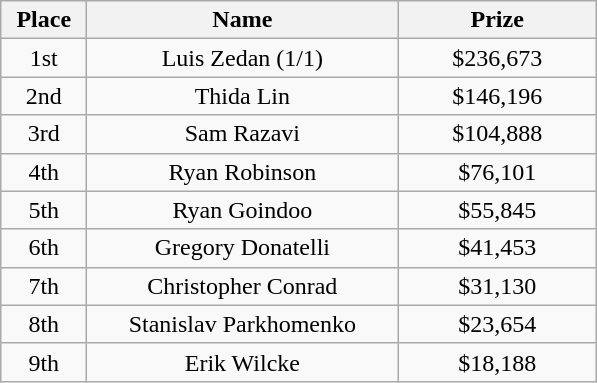<table class="wikitable">
<tr>
<th width="50">Place</th>
<th width="200">Name</th>
<th width="125">Prize</th>
</tr>
<tr>
<td align = "center">1st</td>
<td align = "center">Luis Zedan (1/1)</td>
<td align = "center">$236,673</td>
</tr>
<tr>
<td align = "center">2nd</td>
<td align = "center">Thida Lin</td>
<td align = "center">$146,196</td>
</tr>
<tr>
<td align = "center">3rd</td>
<td align = "center">Sam Razavi</td>
<td align = "center">$104,888</td>
</tr>
<tr>
<td align = "center">4th</td>
<td align = "center">Ryan Robinson</td>
<td align = "center">$76,101</td>
</tr>
<tr>
<td align = "center">5th</td>
<td align = "center">Ryan Goindoo</td>
<td align = "center">$55,845</td>
</tr>
<tr>
<td align = "center">6th</td>
<td align = "center">Gregory Donatelli</td>
<td align = "center">$41,453</td>
</tr>
<tr>
<td align = "center">7th</td>
<td align = "center">Christopher Conrad</td>
<td align = "center">$31,130</td>
</tr>
<tr>
<td align = "center">8th</td>
<td align = "center">Stanislav Parkhomenko</td>
<td align = "center">$23,654</td>
</tr>
<tr>
<td align = "center">9th</td>
<td align = "center">Erik Wilcke</td>
<td align = "center">$18,188</td>
</tr>
</table>
